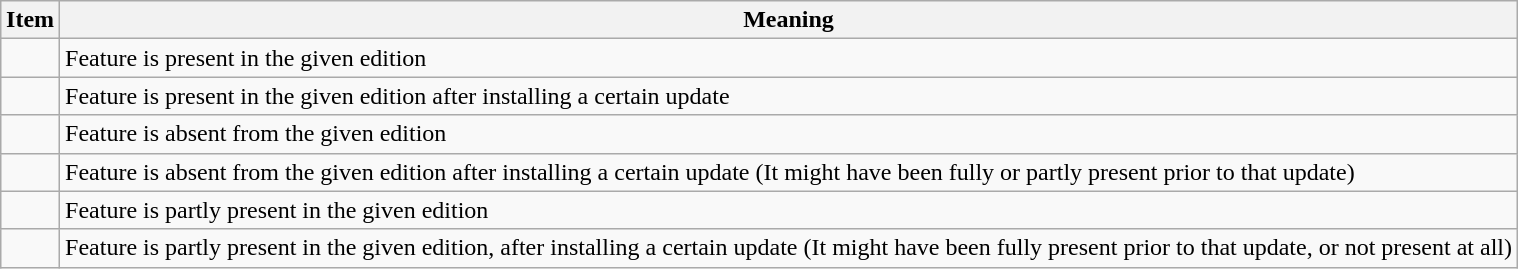<table class="wikitable sticky-header" style="margin-left:auto; margin-right:auto;">
<tr>
<th scope="col">Item</th>
<th scope="col">Meaning</th>
</tr>
<tr>
<td></td>
<td>Feature is present in the given edition</td>
</tr>
<tr>
<td></td>
<td>Feature is present in the given edition after installing a certain update</td>
</tr>
<tr>
<td></td>
<td>Feature is absent from the given edition</td>
</tr>
<tr>
<td></td>
<td>Feature is absent from the given edition after installing a certain update (It might have been fully or partly present prior to that update)</td>
</tr>
<tr>
<td></td>
<td>Feature is partly present in the given edition</td>
</tr>
<tr>
<td></td>
<td>Feature is partly present in the given edition, after installing a certain update (It might have been fully present prior to that update, or not present at all)</td>
</tr>
</table>
